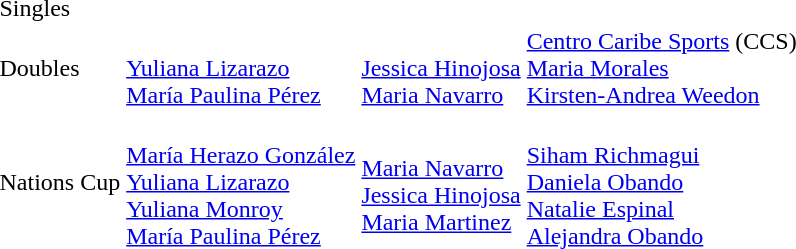<table>
<tr>
<td>Singles</td>
<td></td>
<td></td>
<td></td>
</tr>
<tr>
<td>Doubles</td>
<td><br><a href='#'>Yuliana Lizarazo</a><br><a href='#'>María Paulina Pérez</a></td>
<td><br><a href='#'>Jessica Hinojosa</a><br><a href='#'>Maria Navarro</a></td>
<td><a href='#'>Centro Caribe Sports</a> (CCS)<br><a href='#'>Maria Morales</a><br><a href='#'>Kirsten-Andrea Weedon</a></td>
</tr>
<tr>
<td>Nations Cup</td>
<td><br><a href='#'>María Herazo González</a><br><a href='#'>Yuliana Lizarazo</a><br><a href='#'>Yuliana Monroy</a><br><a href='#'>María Paulina Pérez</a></td>
<td><br><a href='#'>Maria Navarro</a><br><a href='#'>Jessica Hinojosa</a><br><a href='#'>Maria Martinez</a></td>
<td><br><a href='#'>Siham Richmagui</a><br><a href='#'>Daniela Obando</a><br><a href='#'>Natalie Espinal</a><br><a href='#'>Alejandra Obando</a></td>
</tr>
</table>
